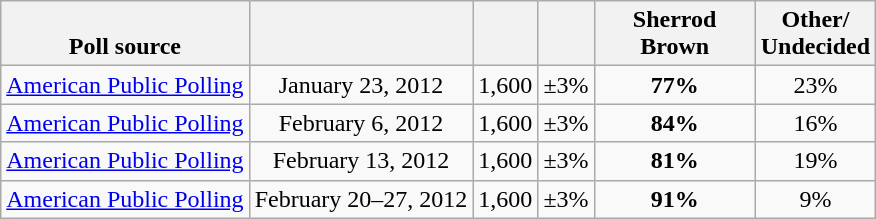<table class="wikitable" style="text-align:center">
<tr valign= bottom>
<th>Poll source</th>
<th></th>
<th></th>
<th></th>
<th style="width:100px;">Sherrod<br>Brown</th>
<th>Other/<br>Undecided</th>
</tr>
<tr>
<td align=left><a href='#'>American Public Polling</a></td>
<td>January 23, 2012</td>
<td>1,600</td>
<td>±3%</td>
<td><strong>77%</strong></td>
<td>23%</td>
</tr>
<tr>
<td align=left><a href='#'>American Public Polling</a></td>
<td>February 6, 2012</td>
<td>1,600</td>
<td>±3%</td>
<td><strong>84%</strong></td>
<td>16%</td>
</tr>
<tr>
<td align=left><a href='#'>American Public Polling</a></td>
<td>February 13, 2012</td>
<td>1,600</td>
<td>±3%</td>
<td><strong>81%</strong></td>
<td>19%</td>
</tr>
<tr>
<td align=left><a href='#'>American Public Polling</a></td>
<td>February 20–27, 2012</td>
<td>1,600</td>
<td>±3%</td>
<td><strong>91%</strong></td>
<td>9%</td>
</tr>
</table>
